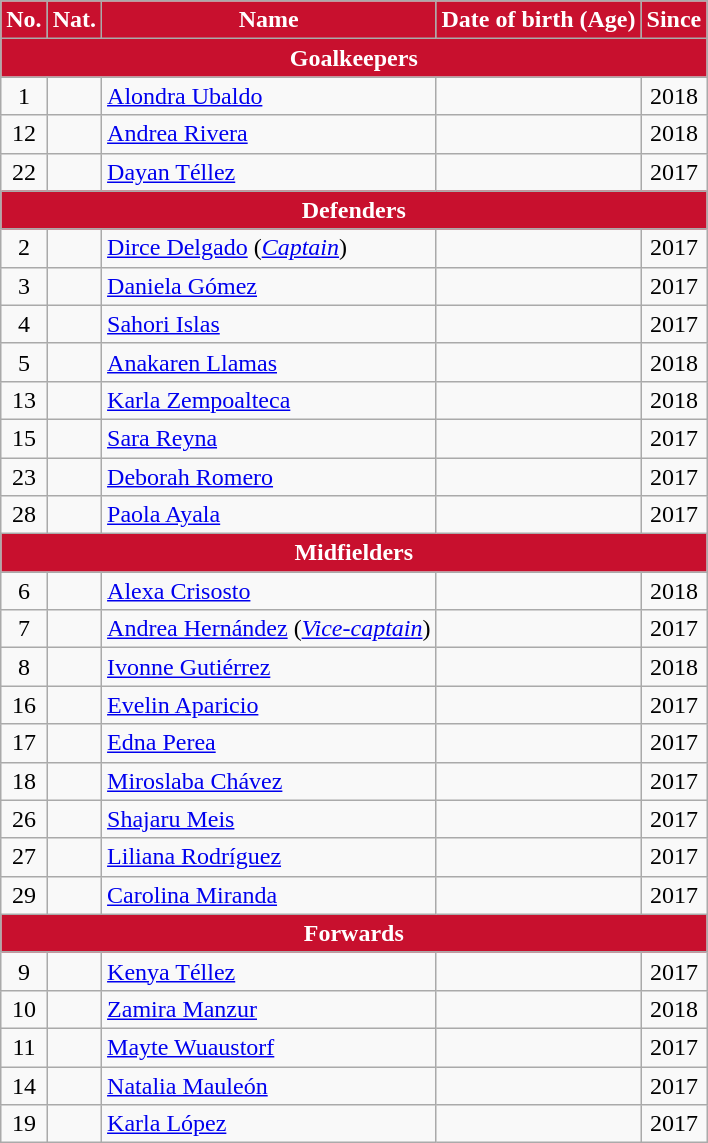<table class="wikitable" style="text-align:center; font-size:100%;">
<tr>
<th style=background-color:#C8102E;color:#FFFFFF>No.</th>
<th style=background-color:#C8102E;color:#FFFFFF>Nat.</th>
<th style=background-color:#C8102E;color:#FFFFFF>Name</th>
<th style=background-color:#C8102E;color:#FFFFFF>Date of birth (Age)</th>
<th style=background-color:#C8102E;color:#FFFFFF>Since</th>
</tr>
<tr>
<th colspan="5" style="background:#C8102E; color:#FFFFFF; text-align:center;">Goalkeepers</th>
</tr>
<tr>
<td>1</td>
<td></td>
<td align=left><a href='#'>Alondra Ubaldo</a></td>
<td></td>
<td>2018</td>
</tr>
<tr>
<td>12</td>
<td></td>
<td align=left><a href='#'>Andrea Rivera</a></td>
<td></td>
<td>2018</td>
</tr>
<tr>
<td>22</td>
<td></td>
<td align=left><a href='#'>Dayan Téllez</a></td>
<td></td>
<td>2017</td>
</tr>
<tr>
<th colspan="5" style="background:#C8102E; color:#FFFFFF; text-align:center;">Defenders</th>
</tr>
<tr>
<td>2</td>
<td></td>
<td align=left><a href='#'>Dirce Delgado</a> (<em><a href='#'>Captain</a></em>)</td>
<td></td>
<td>2017</td>
</tr>
<tr>
<td>3</td>
<td></td>
<td align=left><a href='#'>Daniela Gómez</a></td>
<td></td>
<td>2017</td>
</tr>
<tr>
<td>4</td>
<td></td>
<td align=left><a href='#'>Sahori Islas</a></td>
<td></td>
<td>2017</td>
</tr>
<tr>
<td>5</td>
<td></td>
<td align=left><a href='#'>Anakaren Llamas</a></td>
<td></td>
<td>2018</td>
</tr>
<tr>
<td>13</td>
<td></td>
<td align=left><a href='#'>Karla Zempoalteca</a></td>
<td></td>
<td>2018</td>
</tr>
<tr>
<td>15</td>
<td></td>
<td align=left><a href='#'>Sara Reyna</a></td>
<td></td>
<td>2017</td>
</tr>
<tr>
<td>23</td>
<td></td>
<td align=left><a href='#'>Deborah Romero</a></td>
<td></td>
<td>2017</td>
</tr>
<tr>
<td>28</td>
<td></td>
<td align=left><a href='#'>Paola Ayala</a></td>
<td></td>
<td>2017</td>
</tr>
<tr>
<th colspan="5" style="background:#C8102E; color:#FFFFFF; text-align:center;">Midfielders</th>
</tr>
<tr>
<td>6</td>
<td></td>
<td align=left><a href='#'>Alexa Crisosto</a></td>
<td></td>
<td>2018</td>
</tr>
<tr>
<td>7</td>
<td></td>
<td align=left><a href='#'>Andrea Hernández</a> (<em><a href='#'>Vice-captain</a></em>)</td>
<td></td>
<td>2017</td>
</tr>
<tr>
<td>8</td>
<td></td>
<td align=left><a href='#'>Ivonne Gutiérrez</a></td>
<td></td>
<td>2018</td>
</tr>
<tr>
<td>16</td>
<td></td>
<td align=left><a href='#'>Evelin Aparicio</a></td>
<td></td>
<td>2017</td>
</tr>
<tr>
<td>17</td>
<td></td>
<td align=left><a href='#'>Edna Perea</a></td>
<td></td>
<td>2017</td>
</tr>
<tr>
<td>18</td>
<td></td>
<td align=left><a href='#'>Miroslaba Chávez</a></td>
<td></td>
<td>2017</td>
</tr>
<tr>
<td>26</td>
<td></td>
<td align=left><a href='#'>Shajaru Meis</a></td>
<td></td>
<td>2017</td>
</tr>
<tr>
<td>27</td>
<td></td>
<td align=left><a href='#'>Liliana Rodríguez</a></td>
<td></td>
<td>2017</td>
</tr>
<tr>
<td>29</td>
<td></td>
<td align=left><a href='#'>Carolina Miranda</a></td>
<td></td>
<td>2017</td>
</tr>
<tr>
<th colspan="5" style="background:#C8102E; color:#FFFFFF; text-align:center;">Forwards</th>
</tr>
<tr>
<td>9</td>
<td></td>
<td align=left><a href='#'>Kenya Téllez</a></td>
<td></td>
<td>2017</td>
</tr>
<tr>
<td>10</td>
<td></td>
<td align=left><a href='#'>Zamira Manzur</a></td>
<td></td>
<td>2018</td>
</tr>
<tr>
<td>11</td>
<td></td>
<td align=left><a href='#'>Mayte Wuaustorf</a></td>
<td></td>
<td>2017</td>
</tr>
<tr>
<td>14</td>
<td></td>
<td align=left><a href='#'>Natalia Mauleón</a></td>
<td></td>
<td>2017</td>
</tr>
<tr>
<td>19</td>
<td></td>
<td align=left><a href='#'>Karla López</a></td>
<td></td>
<td>2017</td>
</tr>
</table>
